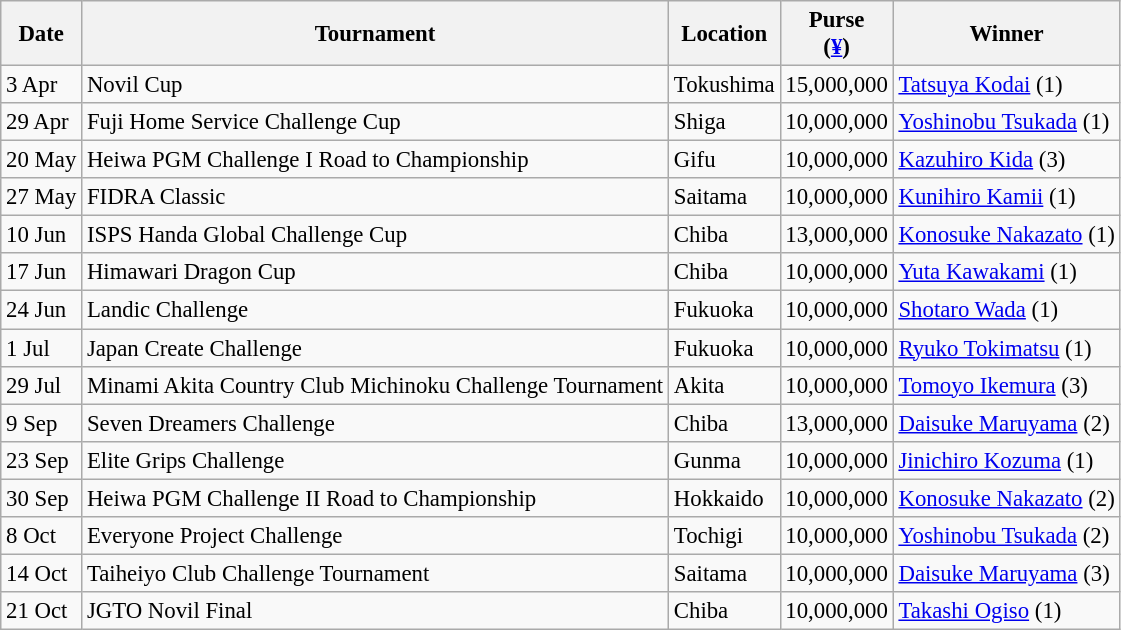<table class="wikitable" style="font-size:95%">
<tr>
<th>Date</th>
<th>Tournament</th>
<th>Location</th>
<th>Purse<br>(<a href='#'>¥</a>)</th>
<th>Winner</th>
</tr>
<tr>
<td>3 Apr</td>
<td>Novil Cup</td>
<td>Tokushima</td>
<td align=right>15,000,000</td>
<td> <a href='#'>Tatsuya Kodai</a> (1)</td>
</tr>
<tr>
<td>29 Apr</td>
<td>Fuji Home Service Challenge Cup</td>
<td>Shiga</td>
<td align=right>10,000,000</td>
<td> <a href='#'>Yoshinobu Tsukada</a> (1)</td>
</tr>
<tr>
<td>20 May</td>
<td>Heiwa PGM Challenge I Road to Championship</td>
<td>Gifu</td>
<td align=right>10,000,000</td>
<td> <a href='#'>Kazuhiro Kida</a> (3)</td>
</tr>
<tr>
<td>27 May</td>
<td>FIDRA Classic</td>
<td>Saitama</td>
<td align=right>10,000,000</td>
<td> <a href='#'>Kunihiro Kamii</a> (1)</td>
</tr>
<tr>
<td>10 Jun</td>
<td>ISPS Handa Global Challenge Cup</td>
<td>Chiba</td>
<td align=right>13,000,000</td>
<td> <a href='#'>Konosuke Nakazato</a> (1)</td>
</tr>
<tr>
<td>17 Jun</td>
<td>Himawari Dragon Cup</td>
<td>Chiba</td>
<td align=right>10,000,000</td>
<td> <a href='#'>Yuta Kawakami</a> (1)</td>
</tr>
<tr>
<td>24 Jun</td>
<td>Landic Challenge</td>
<td>Fukuoka</td>
<td align=right>10,000,000</td>
<td> <a href='#'>Shotaro Wada</a> (1)</td>
</tr>
<tr>
<td>1 Jul</td>
<td>Japan Create Challenge</td>
<td>Fukuoka</td>
<td align=right>10,000,000</td>
<td> <a href='#'>Ryuko Tokimatsu</a> (1)</td>
</tr>
<tr>
<td>29 Jul</td>
<td>Minami Akita Country Club Michinoku Challenge Tournament</td>
<td>Akita</td>
<td align=right>10,000,000</td>
<td> <a href='#'>Tomoyo Ikemura</a> (3)</td>
</tr>
<tr>
<td>9 Sep</td>
<td>Seven Dreamers Challenge</td>
<td>Chiba</td>
<td align=right>13,000,000</td>
<td> <a href='#'>Daisuke Maruyama</a> (2)</td>
</tr>
<tr>
<td>23 Sep</td>
<td>Elite Grips Challenge</td>
<td>Gunma</td>
<td align=right>10,000,000</td>
<td> <a href='#'>Jinichiro Kozuma</a> (1)</td>
</tr>
<tr>
<td>30 Sep</td>
<td>Heiwa PGM Challenge II Road to Championship</td>
<td>Hokkaido</td>
<td align=right>10,000,000</td>
<td> <a href='#'>Konosuke Nakazato</a> (2)</td>
</tr>
<tr>
<td>8 Oct</td>
<td>Everyone Project Challenge</td>
<td>Tochigi</td>
<td align=right>10,000,000</td>
<td> <a href='#'>Yoshinobu Tsukada</a> (2)</td>
</tr>
<tr>
<td>14 Oct</td>
<td>Taiheiyo Club Challenge Tournament</td>
<td>Saitama</td>
<td align=right>10,000,000</td>
<td> <a href='#'>Daisuke Maruyama</a> (3)</td>
</tr>
<tr>
<td>21 Oct</td>
<td>JGTO Novil Final</td>
<td>Chiba</td>
<td align=right>10,000,000</td>
<td> <a href='#'>Takashi Ogiso</a> (1)</td>
</tr>
</table>
